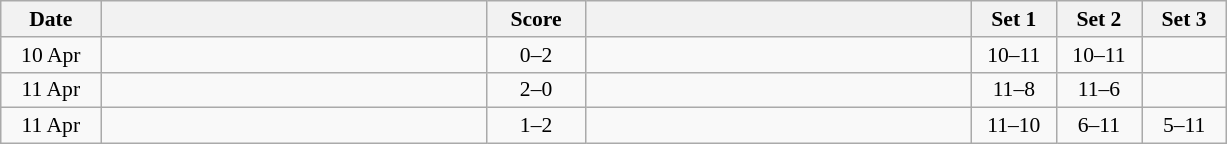<table class="wikitable" style="text-align: center; font-size:90% ">
<tr>
<th width="60">Date</th>
<th align="right" width="250"></th>
<th width="60">Score</th>
<th align="left" width="250"></th>
<th width="50">Set 1</th>
<th width="50">Set 2</th>
<th width="50">Set 3</th>
</tr>
<tr>
<td>10 Apr</td>
<td align=left><br></td>
<td align=center>0–2</td>
<td align=left><strong><br></strong></td>
<td>10–11</td>
<td>10–11</td>
<td></td>
</tr>
<tr>
<td>11 Apr</td>
<td align=left><strong><br></strong></td>
<td align=center>2–0</td>
<td align=left><br></td>
<td>11–8</td>
<td>11–6</td>
<td></td>
</tr>
<tr>
<td>11 Apr</td>
<td align=left><br></td>
<td align=center>1–2</td>
<td align=left><strong><br></strong></td>
<td>11–10</td>
<td>6–11</td>
<td>5–11</td>
</tr>
</table>
